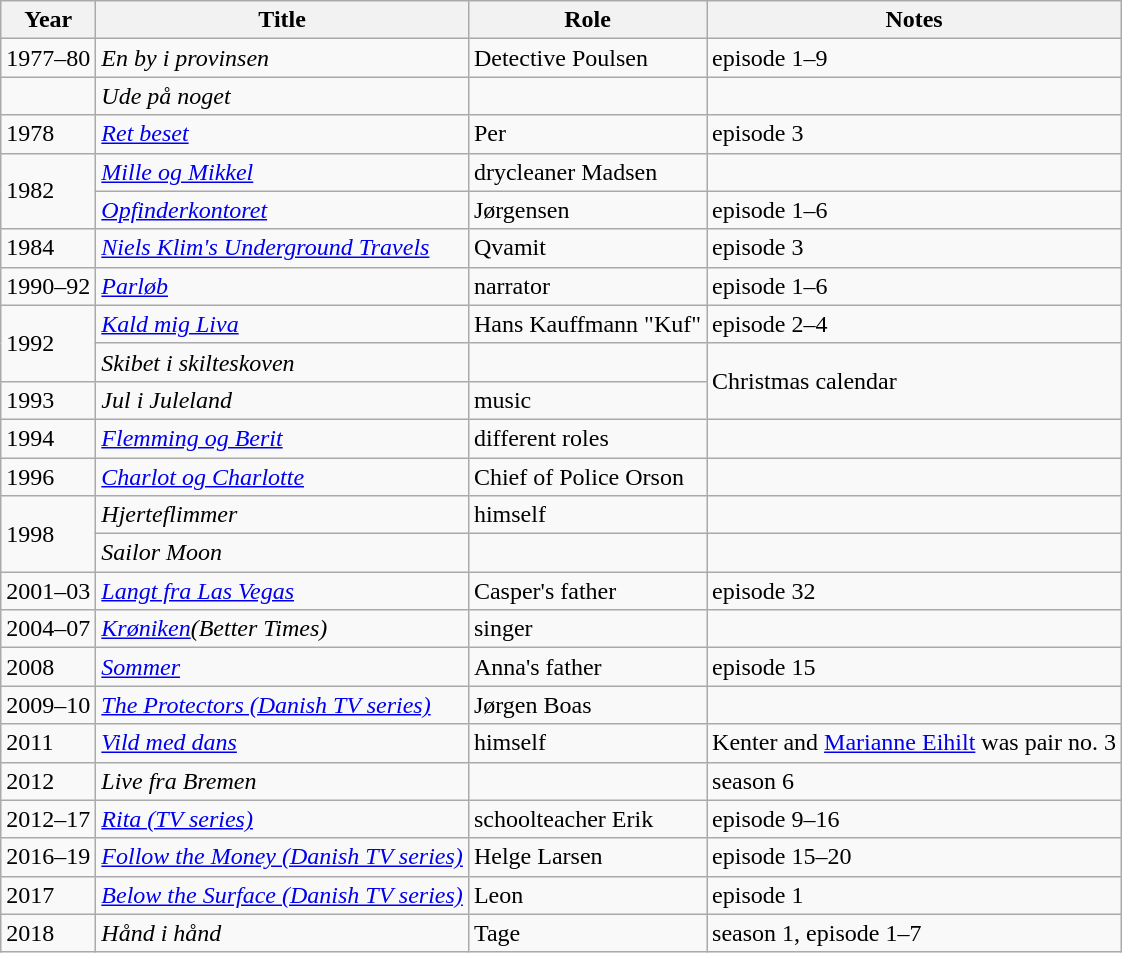<table class="wikitable">
<tr>
<th>Year</th>
<th>Title</th>
<th>Role</th>
<th>Notes</th>
</tr>
<tr>
<td>1977–80</td>
<td><em>En by i provinsen</em></td>
<td>Detective Poulsen</td>
<td>episode 1–9</td>
</tr>
<tr>
<td></td>
<td><em>Ude på noget</em></td>
<td></td>
<td></td>
</tr>
<tr>
<td>1978</td>
<td><em><a href='#'>Ret beset</a></em></td>
<td>Per</td>
<td>episode 3</td>
</tr>
<tr>
<td rowspan="2">1982</td>
<td><em><a href='#'>Mille og Mikkel</a></em></td>
<td>drycleaner Madsen</td>
<td></td>
</tr>
<tr>
<td><em><a href='#'>Opfinderkontoret</a></em></td>
<td>Jørgensen</td>
<td>episode 1–6</td>
</tr>
<tr>
<td>1984</td>
<td><em><a href='#'>Niels Klim's Underground Travels</a></em></td>
<td>Qvamit</td>
<td>episode 3</td>
</tr>
<tr>
<td>1990–92</td>
<td><em><a href='#'>Parløb</a></em></td>
<td>narrator</td>
<td>episode 1–6</td>
</tr>
<tr>
<td rowspan="2">1992</td>
<td><em><a href='#'>Kald mig Liva</a></em></td>
<td>Hans Kauffmann "Kuf"</td>
<td>episode 2–4</td>
</tr>
<tr>
<td><em>Skibet i skilteskoven</em></td>
<td></td>
<td rowspan="2">Christmas calendar</td>
</tr>
<tr>
<td>1993</td>
<td><em>Jul i Juleland</em></td>
<td>music</td>
</tr>
<tr>
<td>1994</td>
<td><em><a href='#'>Flemming og Berit</a></em></td>
<td>different roles</td>
<td></td>
</tr>
<tr>
<td>1996</td>
<td><em><a href='#'>Charlot og Charlotte</a></em></td>
<td>Chief of Police Orson</td>
<td></td>
</tr>
<tr>
<td rowspan="2">1998</td>
<td><em>Hjerteflimmer</em></td>
<td>himself</td>
<td></td>
</tr>
<tr>
<td><em>Sailor Moon</em></td>
<td></td>
<td></td>
</tr>
<tr>
<td>2001–03</td>
<td><em><a href='#'>Langt fra Las Vegas</a></em></td>
<td>Casper's father</td>
<td>episode 32</td>
</tr>
<tr>
<td>2004–07</td>
<td><em><a href='#'>Krøniken</a>(Better Times)</em></td>
<td>singer</td>
<td></td>
</tr>
<tr>
<td>2008</td>
<td><em><a href='#'>Sommer</a></em></td>
<td>Anna's father</td>
<td>episode 15</td>
</tr>
<tr>
<td>2009–10</td>
<td><em><a href='#'>The Protectors (Danish TV series)</a></em></td>
<td>Jørgen Boas</td>
<td></td>
</tr>
<tr>
<td>2011</td>
<td><em><a href='#'>Vild med dans</a></em></td>
<td>himself</td>
<td>Kenter and <a href='#'>Marianne Eihilt</a> was pair no. 3</td>
</tr>
<tr>
<td>2012</td>
<td><em>Live fra Bremen</em></td>
<td></td>
<td>season 6</td>
</tr>
<tr>
<td>2012–17</td>
<td><em><a href='#'>Rita (TV series)</a></em></td>
<td>schoolteacher Erik</td>
<td>episode 9–16</td>
</tr>
<tr>
<td>2016–19</td>
<td><em><a href='#'>Follow the Money (Danish TV series)</a></em></td>
<td>Helge Larsen</td>
<td>episode 15–20</td>
</tr>
<tr>
<td>2017</td>
<td><em><a href='#'>Below the Surface (Danish TV series)</a></em></td>
<td>Leon</td>
<td>episode 1</td>
</tr>
<tr>
<td>2018</td>
<td><em>Hånd i hånd</em></td>
<td>Tage</td>
<td>season 1, episode 1–7</td>
</tr>
</table>
